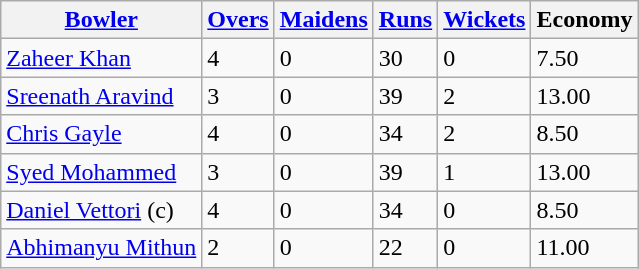<table class="wikitable">
<tr>
<th><a href='#'>Bowler</a></th>
<th><a href='#'>Overs</a></th>
<th><a href='#'>Maidens</a></th>
<th><a href='#'>Runs</a></th>
<th><a href='#'>Wickets</a></th>
<th>Economy</th>
</tr>
<tr>
<td><a href='#'>Zaheer Khan</a></td>
<td>4</td>
<td>0</td>
<td>30</td>
<td>0</td>
<td>7.50</td>
</tr>
<tr>
<td><a href='#'>Sreenath Aravind</a></td>
<td>3</td>
<td>0</td>
<td>39</td>
<td>2</td>
<td>13.00</td>
</tr>
<tr>
<td><a href='#'>Chris Gayle</a></td>
<td>4</td>
<td>0</td>
<td>34</td>
<td>2</td>
<td>8.50</td>
</tr>
<tr>
<td><a href='#'>Syed Mohammed</a></td>
<td>3</td>
<td>0</td>
<td>39</td>
<td>1</td>
<td>13.00</td>
</tr>
<tr>
<td><a href='#'>Daniel Vettori</a> (c)</td>
<td>4</td>
<td>0</td>
<td>34</td>
<td>0</td>
<td>8.50</td>
</tr>
<tr>
<td><a href='#'>Abhimanyu Mithun</a></td>
<td>2</td>
<td>0</td>
<td>22</td>
<td>0</td>
<td>11.00</td>
</tr>
</table>
